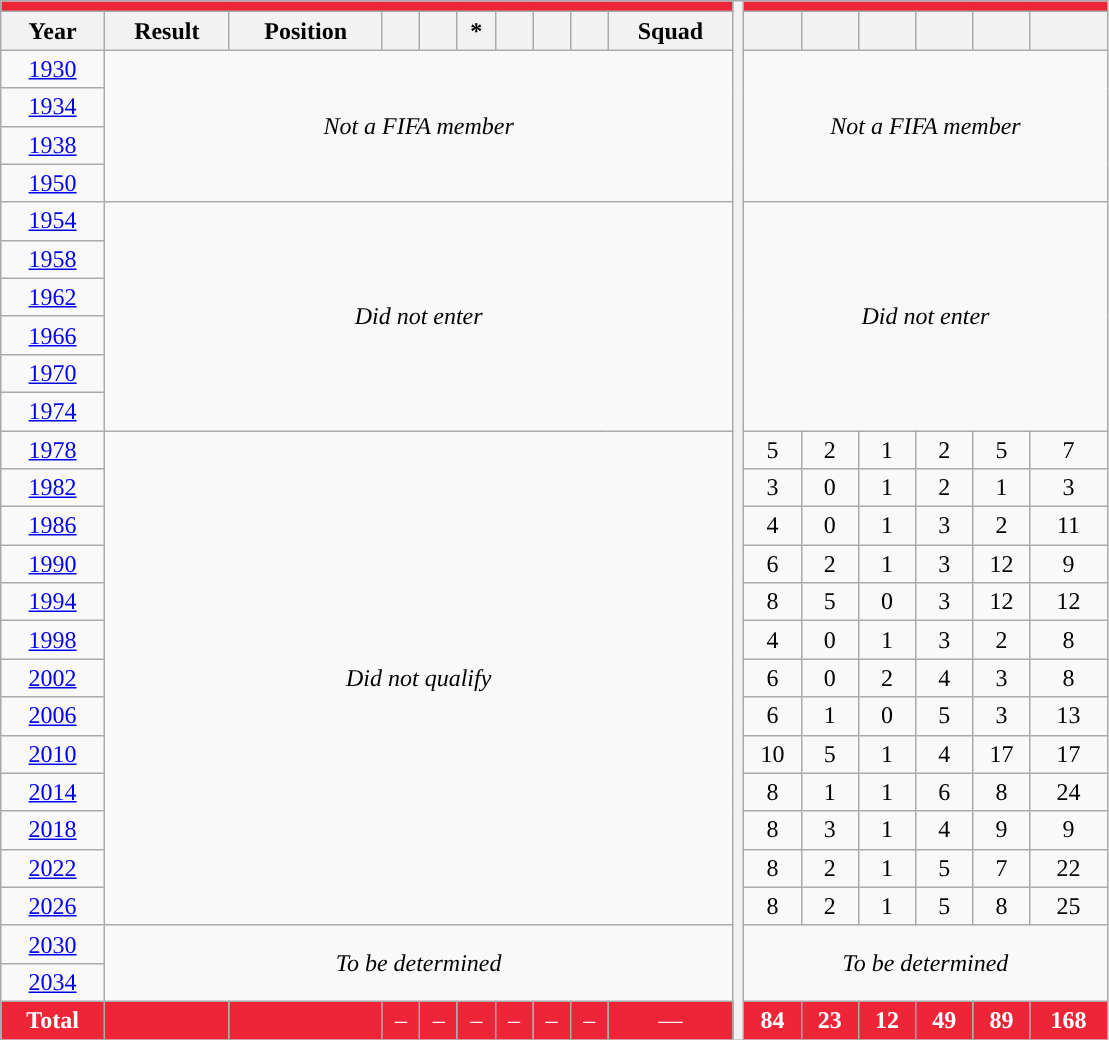<table class="wikitable" style="text-align: center;">
<tr>
<th colspan=10 style="background: #EE2536; color: #FFFFFF;"><a href='#'></a></th>
<th rowspan=28 style="width:1%;"></th>
<th colspan=7 style="background: #EE2536; color: #FFFFFF;"><a href='#'></a></th>
</tr>
<tr>
<th>Year</th>
<th>Result</th>
<th>Position</th>
<th></th>
<th></th>
<th>*</th>
<th></th>
<th></th>
<th></th>
<th>Squad</th>
<th></th>
<th></th>
<th></th>
<th></th>
<th></th>
<th></th>
</tr>
<tr>
<td> <a href='#'>1930</a></td>
<td colspan=9 rowspan=4><em>Not a FIFA member</em></td>
<td colspan=7 rowspan=4><em>Not a FIFA member</em></td>
</tr>
<tr>
<td> <a href='#'>1934</a></td>
</tr>
<tr>
<td> <a href='#'>1938</a></td>
</tr>
<tr>
<td> <a href='#'>1950</a></td>
</tr>
<tr>
<td> <a href='#'>1954</a></td>
<td colspan=9 rowspan=6><em>Did not enter</em></td>
<td colspan=7 rowspan=6><em>Did not enter</em></td>
</tr>
<tr>
<td> <a href='#'>1958</a></td>
</tr>
<tr>
<td> <a href='#'>1962</a></td>
</tr>
<tr>
<td> <a href='#'>1966</a></td>
</tr>
<tr>
<td> <a href='#'>1970</a></td>
</tr>
<tr>
<td> <a href='#'>1974</a></td>
</tr>
<tr>
<td> <a href='#'>1978</a></td>
<td colspan=9 rowspan=13><em>Did not qualify</em></td>
<td>5</td>
<td>2</td>
<td>1</td>
<td>2</td>
<td>5</td>
<td>7</td>
</tr>
<tr>
<td> <a href='#'>1982</a></td>
<td>3</td>
<td>0</td>
<td>1</td>
<td>2</td>
<td>1</td>
<td>3</td>
</tr>
<tr>
<td> <a href='#'>1986</a></td>
<td>4</td>
<td>0</td>
<td>1</td>
<td>3</td>
<td>2</td>
<td>11</td>
</tr>
<tr>
<td> <a href='#'>1990</a></td>
<td>6</td>
<td>2</td>
<td>1</td>
<td>3</td>
<td>12</td>
<td>9</td>
</tr>
<tr>
<td> <a href='#'>1994</a></td>
<td>8</td>
<td>5</td>
<td>0</td>
<td>3</td>
<td>12</td>
<td>12</td>
</tr>
<tr>
<td> <a href='#'>1998</a></td>
<td>4</td>
<td>0</td>
<td>1</td>
<td>3</td>
<td>2</td>
<td>8</td>
</tr>
<tr>
<td>  <a href='#'>2002</a></td>
<td>6</td>
<td>0</td>
<td>2</td>
<td>4</td>
<td>3</td>
<td>8</td>
</tr>
<tr>
<td> <a href='#'>2006</a></td>
<td>6</td>
<td>1</td>
<td>0</td>
<td>5</td>
<td>3</td>
<td>13</td>
</tr>
<tr>
<td> <a href='#'>2010</a></td>
<td>10</td>
<td>5</td>
<td>1</td>
<td>4</td>
<td>17</td>
<td>17</td>
</tr>
<tr>
<td> <a href='#'>2014</a></td>
<td>8</td>
<td>1</td>
<td>1</td>
<td>6</td>
<td>8</td>
<td>24</td>
</tr>
<tr>
<td> <a href='#'>2018</a></td>
<td>8</td>
<td>3</td>
<td>1</td>
<td>4</td>
<td>9</td>
<td>9</td>
</tr>
<tr>
<td> <a href='#'>2022</a></td>
<td>8</td>
<td>2</td>
<td>1</td>
<td>5</td>
<td>7</td>
<td>22</td>
</tr>
<tr>
<td>   <a href='#'>2026</a></td>
<td>8</td>
<td>2</td>
<td>1</td>
<td>5</td>
<td>8</td>
<td>25</td>
</tr>
<tr>
<td>   <a href='#'>2030</a></td>
<td colspan=9 rowspan=2><em>To be determined</em></td>
<td colspan=7 rowspan=2><em>To be determined</em></td>
</tr>
<tr>
<td> <a href='#'>2034</a></td>
</tr>
<tr>
<td style="background: #EE2536; color: #FFFFFF;"><strong>Total</strong></td>
<td style="background: #EE2536; color: #FFFFFF;"></td>
<td style="background: #EE2536; color: #FFFFFF;"><strong></strong></td>
<td style="background: #EE2536; color: #FFFFFF;">–</td>
<td style="background: #EE2536; color: #FFFFFF;">–</td>
<td style="background: #EE2536; color: #FFFFFF;">–</td>
<td style="background: #EE2536; color: #FFFFFF;">–</td>
<td style="background: #EE2536; color: #FFFFFF;">–</td>
<td style="background: #EE2536; color: #FFFFFF;">–</td>
<td style="background: #EE2536; color: #FFFFFF;">—</td>
<td style="background: #EE2536; color: #FFFFFF;"><strong>84</strong></td>
<td style="background: #EE2536; color: #FFFFFF;"><strong>23</strong></td>
<td style="background: #EE2536; color: #FFFFFF;"><strong>12</strong></td>
<td style="background: #EE2536; color: #FFFFFF;"><strong>49</strong></td>
<td style="background: #EE2536; color: #FFFFFF;"><strong>89</strong></td>
<td style="background: #EE2536; color: #FFFFFF;"><strong>168</strong></td>
</tr>
</table>
